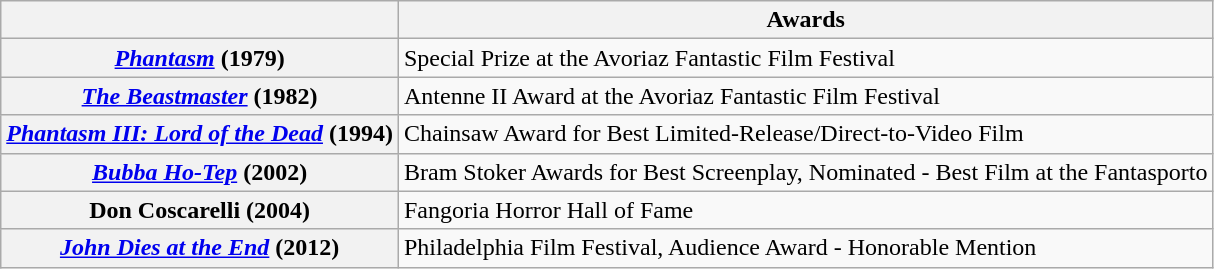<table class="wikitable alternance centre">
<tr>
<th></th>
<th scope="col">Awards</th>
</tr>
<tr --->
<th scope="row"><em><a href='#'>Phantasm</a></em> (1979)</th>
<td>Special Prize at the Avoriaz Fantastic Film Festival</td>
</tr>
<tr --->
<th scope="row"><em><a href='#'>The Beastmaster</a></em> (1982)</th>
<td>Antenne II Award at the Avoriaz Fantastic Film Festival</td>
</tr>
<tr --->
<th scope="row"><em><a href='#'>Phantasm III: Lord of the Dead</a></em> (1994)</th>
<td>Chainsaw Award for Best Limited-Release/Direct-to-Video Film</td>
</tr>
<tr --->
<th scope="row"><em><a href='#'>Bubba Ho-Tep</a></em> (2002)</th>
<td>Bram Stoker Awards for Best Screenplay, Nominated - Best Film at the Fantasporto</td>
</tr>
<tr --->
<th scope="row">Don Coscarelli  (2004)</th>
<td>Fangoria Horror Hall of Fame</td>
</tr>
<tr --->
<th scope="row"><em><a href='#'>John Dies at the End</a></em> (2012)</th>
<td>Philadelphia Film Festival, Audience Award - Honorable Mention</td>
</tr>
</table>
